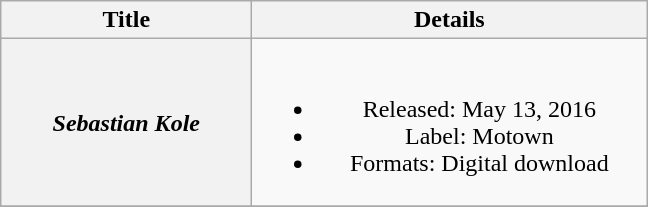<table class="wikitable plainrowheaders" style="text-align:center;">
<tr>
<th scope="col" style="width:10em;">Title</th>
<th scope="col" style="width:16em;">Details</th>
</tr>
<tr>
<th scope="row"><em>Sebastian Kole</em></th>
<td><br><ul><li>Released: May 13, 2016</li><li>Label: Motown</li><li>Formats: Digital download</li></ul></td>
</tr>
<tr>
</tr>
</table>
